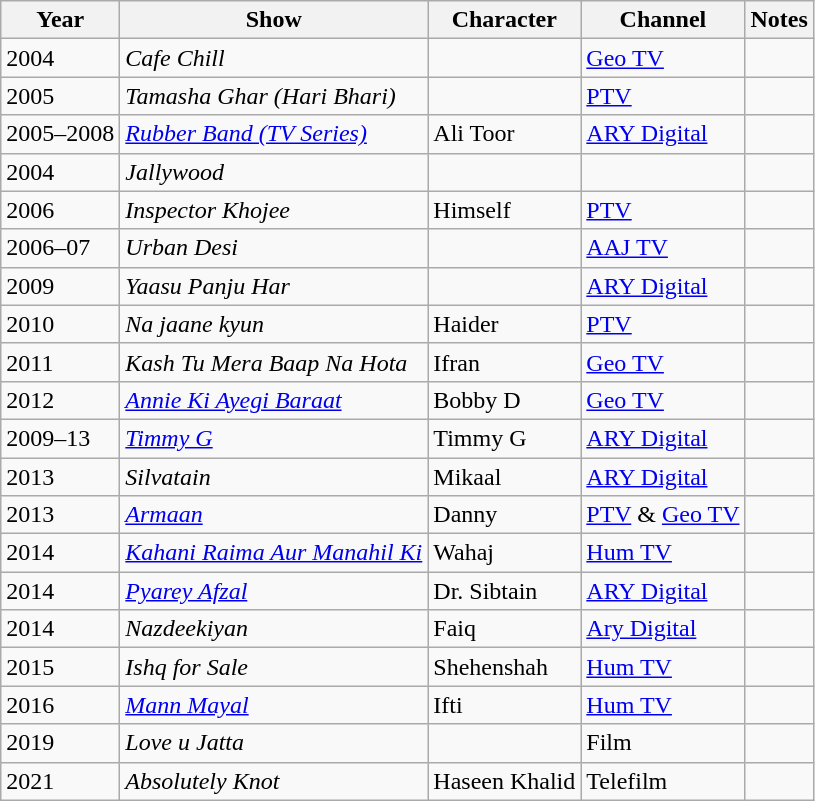<table class="wikitable sortable">
<tr>
<th>Year</th>
<th>Show</th>
<th>Character</th>
<th>Channel</th>
<th>Notes</th>
</tr>
<tr>
<td>2004</td>
<td><em>Cafe Chill</em></td>
<td></td>
<td><a href='#'>Geo TV</a></td>
<td></td>
</tr>
<tr>
<td>2005</td>
<td><em>Tamasha Ghar (Hari Bhari)</em></td>
<td></td>
<td><a href='#'>PTV</a></td>
<td></td>
</tr>
<tr>
<td>2005–2008</td>
<td><em><a href='#'>Rubber Band (TV Series)</a></em></td>
<td>Ali Toor</td>
<td><a href='#'>ARY Digital</a></td>
<td></td>
</tr>
<tr>
<td>2004</td>
<td><em>Jallywood</em></td>
<td></td>
<td></td>
<td></td>
</tr>
<tr>
<td>2006</td>
<td><em>Inspector Khojee</em></td>
<td>Himself</td>
<td><a href='#'>PTV</a></td>
<td></td>
</tr>
<tr>
<td>2006–07</td>
<td><em>Urban Desi</em></td>
<td></td>
<td><a href='#'>AAJ TV</a></td>
<td></td>
</tr>
<tr>
<td>2009</td>
<td><em>Yaasu Panju Har</em></td>
<td></td>
<td><a href='#'>ARY Digital</a></td>
<td></td>
</tr>
<tr>
<td>2010</td>
<td><em>Na jaane kyun</em></td>
<td>Haider</td>
<td><a href='#'>PTV</a></td>
<td></td>
</tr>
<tr>
<td>2011</td>
<td><em>Kash Tu Mera Baap Na Hota</em></td>
<td>Ifran</td>
<td><a href='#'>Geo TV</a></td>
<td></td>
</tr>
<tr>
<td>2012</td>
<td><em><a href='#'>Annie Ki Ayegi Baraat</a></em></td>
<td>Bobby D</td>
<td><a href='#'>Geo TV</a></td>
<td></td>
</tr>
<tr>
<td>2009–13</td>
<td><em><a href='#'>Timmy G</a></em></td>
<td>Timmy G</td>
<td><a href='#'>ARY Digital</a></td>
<td></td>
</tr>
<tr>
<td>2013</td>
<td><em>Silvatain</em></td>
<td>Mikaal</td>
<td><a href='#'>ARY Digital</a></td>
<td></td>
</tr>
<tr>
<td>2013</td>
<td><em><a href='#'>Armaan</a></em></td>
<td>Danny</td>
<td><a href='#'>PTV</a> & <a href='#'>Geo TV</a></td>
<td></td>
</tr>
<tr>
<td>2014</td>
<td><em><a href='#'>Kahani Raima Aur Manahil Ki</a></em></td>
<td>Wahaj</td>
<td><a href='#'>Hum TV</a></td>
<td></td>
</tr>
<tr>
<td>2014</td>
<td><em><a href='#'>Pyarey Afzal</a></em></td>
<td>Dr. Sibtain</td>
<td><a href='#'>ARY Digital</a></td>
<td></td>
</tr>
<tr>
<td>2014</td>
<td><em>Nazdeekiyan</em></td>
<td>Faiq</td>
<td><a href='#'>Ary Digital</a></td>
<td></td>
</tr>
<tr>
<td>2015</td>
<td><em>Ishq for Sale</em></td>
<td>Shehenshah</td>
<td><a href='#'>Hum TV</a></td>
<td></td>
</tr>
<tr>
<td>2016</td>
<td><em><a href='#'>Mann Mayal</a></em></td>
<td>Ifti</td>
<td><a href='#'>Hum TV</a></td>
<td></td>
</tr>
<tr>
<td>2019</td>
<td><em>Love u Jatta</em></td>
<td></td>
<td>Film</td>
<td></td>
</tr>
<tr>
<td>2021</td>
<td><em>Absolutely Knot</em></td>
<td>Haseen Khalid</td>
<td>Telefilm</td>
<td></td>
</tr>
</table>
